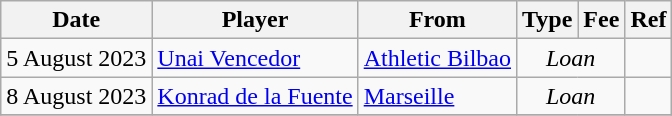<table class="wikitable">
<tr>
<th>Date</th>
<th>Player</th>
<th>From</th>
<th>Type</th>
<th>Fee</th>
<th>Ref</th>
</tr>
<tr>
<td>5 August 2023</td>
<td> <a href='#'>Unai Vencedor</a></td>
<td><a href='#'>Athletic Bilbao</a></td>
<td colspan=2 align=center><em>Loan</em></td>
<td></td>
</tr>
<tr>
<td>8 August 2023</td>
<td> <a href='#'>Konrad de la Fuente</a></td>
<td> <a href='#'>Marseille</a></td>
<td colspan=2 align=center><em>Loan</em></td>
<td></td>
</tr>
<tr>
</tr>
</table>
